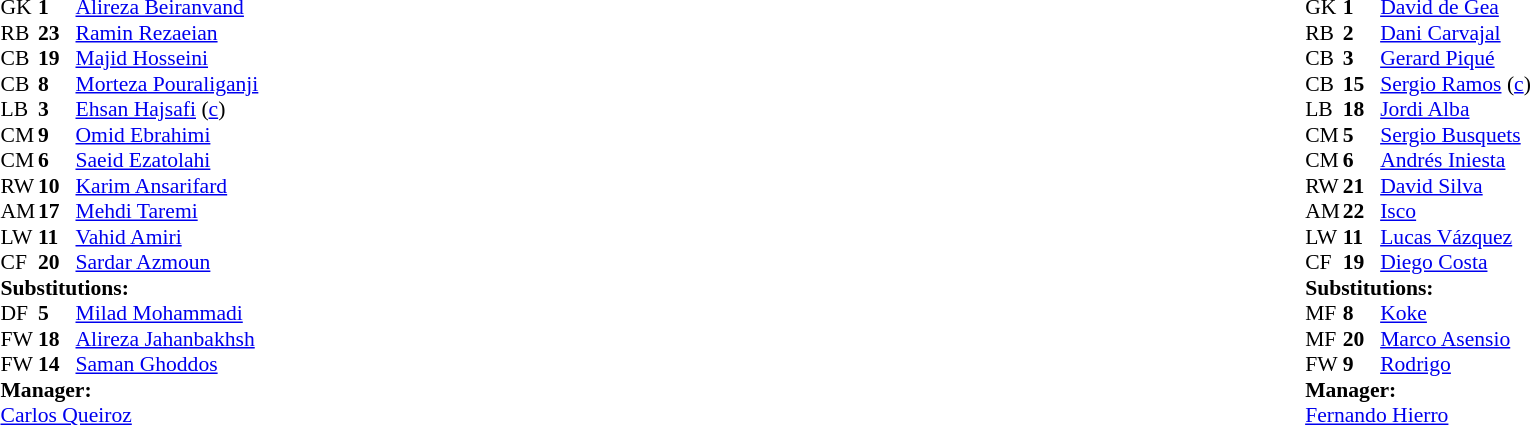<table width="100%">
<tr>
<td valign="top" width="40%"><br><table style="font-size:90%" cellspacing="0" cellpadding="0">
<tr>
<th width=25></th>
<th width=25></th>
</tr>
<tr>
<td>GK</td>
<td><strong>1</strong></td>
<td><a href='#'>Alireza Beiranvand</a></td>
</tr>
<tr>
<td>RB</td>
<td><strong>23</strong></td>
<td><a href='#'>Ramin Rezaeian</a></td>
</tr>
<tr>
<td>CB</td>
<td><strong>19</strong></td>
<td><a href='#'>Majid Hosseini</a></td>
</tr>
<tr>
<td>CB</td>
<td><strong>8</strong></td>
<td><a href='#'>Morteza Pouraliganji</a></td>
</tr>
<tr>
<td>LB</td>
<td><strong>3</strong></td>
<td><a href='#'>Ehsan Hajsafi</a> (<a href='#'>c</a>)</td>
<td></td>
<td></td>
</tr>
<tr>
<td>CM</td>
<td><strong>9</strong></td>
<td><a href='#'>Omid Ebrahimi</a></td>
<td></td>
</tr>
<tr>
<td>CM</td>
<td><strong>6</strong></td>
<td><a href='#'>Saeid Ezatolahi</a></td>
</tr>
<tr>
<td>RW</td>
<td><strong>10</strong></td>
<td><a href='#'>Karim Ansarifard</a></td>
<td></td>
<td></td>
</tr>
<tr>
<td>AM</td>
<td><strong>17</strong></td>
<td><a href='#'>Mehdi Taremi</a></td>
</tr>
<tr>
<td>LW</td>
<td><strong>11</strong></td>
<td><a href='#'>Vahid Amiri</a></td>
<td></td>
<td></td>
</tr>
<tr>
<td>CF</td>
<td><strong>20</strong></td>
<td><a href='#'>Sardar Azmoun</a></td>
</tr>
<tr>
<td colspan=3><strong>Substitutions:</strong></td>
</tr>
<tr>
<td>DF</td>
<td><strong>5</strong></td>
<td><a href='#'>Milad Mohammadi</a></td>
<td></td>
<td></td>
</tr>
<tr>
<td>FW</td>
<td><strong>18</strong></td>
<td><a href='#'>Alireza Jahanbakhsh</a></td>
<td></td>
<td></td>
</tr>
<tr>
<td>FW</td>
<td><strong>14</strong></td>
<td><a href='#'>Saman Ghoddos</a></td>
<td></td>
<td></td>
</tr>
<tr>
<td colspan=3><strong>Manager:</strong></td>
</tr>
<tr>
<td colspan=3> <a href='#'>Carlos Queiroz</a></td>
</tr>
</table>
</td>
<td valign="top"></td>
<td valign="top" width="50%"><br><table style="font-size:90%; margin:auto" cellspacing="0" cellpadding="0">
<tr>
<th width=25></th>
<th width=25></th>
</tr>
<tr>
<td>GK</td>
<td><strong>1</strong></td>
<td><a href='#'>David de Gea</a></td>
</tr>
<tr>
<td>RB</td>
<td><strong>2</strong></td>
<td><a href='#'>Dani Carvajal</a></td>
</tr>
<tr>
<td>CB</td>
<td><strong>3</strong></td>
<td><a href='#'>Gerard Piqué</a></td>
</tr>
<tr>
<td>CB</td>
<td><strong>15</strong></td>
<td><a href='#'>Sergio Ramos</a> (<a href='#'>c</a>)</td>
</tr>
<tr>
<td>LB</td>
<td><strong>18</strong></td>
<td><a href='#'>Jordi Alba</a></td>
</tr>
<tr>
<td>CM</td>
<td><strong>5</strong></td>
<td><a href='#'>Sergio Busquets</a></td>
</tr>
<tr>
<td>CM</td>
<td><strong>6</strong></td>
<td><a href='#'>Andrés Iniesta</a></td>
<td></td>
<td></td>
</tr>
<tr>
<td>RW</td>
<td><strong>21</strong></td>
<td><a href='#'>David Silva</a></td>
</tr>
<tr>
<td>AM</td>
<td><strong>22</strong></td>
<td><a href='#'>Isco</a></td>
</tr>
<tr>
<td>LW</td>
<td><strong>11</strong></td>
<td><a href='#'>Lucas Vázquez</a></td>
<td></td>
<td></td>
</tr>
<tr>
<td>CF</td>
<td><strong>19</strong></td>
<td><a href='#'>Diego Costa</a></td>
<td></td>
<td></td>
</tr>
<tr>
<td colspan=3><strong>Substitutions:</strong></td>
</tr>
<tr>
<td>MF</td>
<td><strong>8</strong></td>
<td><a href='#'>Koke</a></td>
<td></td>
<td></td>
</tr>
<tr>
<td>MF</td>
<td><strong>20</strong></td>
<td><a href='#'>Marco Asensio</a></td>
<td></td>
<td></td>
</tr>
<tr>
<td>FW</td>
<td><strong>9</strong></td>
<td><a href='#'>Rodrigo</a></td>
<td></td>
<td></td>
</tr>
<tr>
<td colspan=3><strong>Manager:</strong></td>
</tr>
<tr>
<td colspan=3><a href='#'>Fernando Hierro</a></td>
</tr>
</table>
</td>
</tr>
</table>
